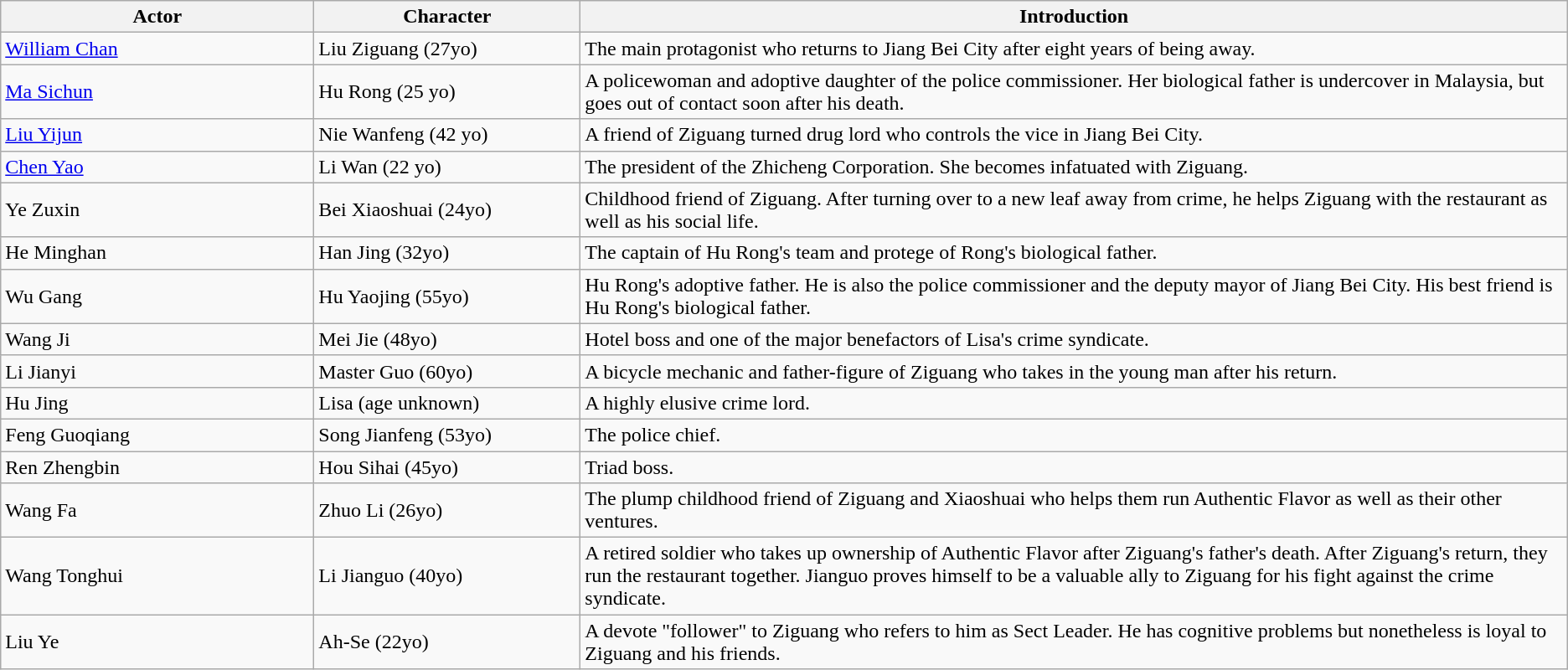<table class="wikitable">
<tr>
<th style="width:20%">Actor</th>
<th style="width:17%">Character</th>
<th>Introduction</th>
</tr>
<tr>
<td><a href='#'>William Chan</a></td>
<td>Liu Ziguang (27yo)</td>
<td>The main protagonist who returns to Jiang Bei City after eight years of being away.</td>
</tr>
<tr>
<td><a href='#'>Ma Sichun</a></td>
<td>Hu Rong (25 yo)</td>
<td>A policewoman and adoptive daughter of the police commissioner. Her biological father is undercover in Malaysia, but goes out of contact soon after his death.</td>
</tr>
<tr>
<td><a href='#'>Liu Yijun</a></td>
<td>Nie Wanfeng (42 yo)</td>
<td>A friend of Ziguang turned drug lord who controls the vice in Jiang Bei City.</td>
</tr>
<tr>
<td><a href='#'>Chen Yao</a></td>
<td>Li Wan (22 yo)</td>
<td>The president of the Zhicheng Corporation. She becomes infatuated with Ziguang.</td>
</tr>
<tr>
<td>Ye Zuxin</td>
<td>Bei Xiaoshuai (24yo)</td>
<td>Childhood friend of Ziguang. After turning over to a new leaf away from crime, he helps Ziguang with the restaurant as well as his social life.</td>
</tr>
<tr>
<td>He Minghan</td>
<td>Han Jing (32yo)</td>
<td>The captain of Hu Rong's team and protege of Rong's biological father.</td>
</tr>
<tr>
<td>Wu Gang</td>
<td>Hu Yaojing (55yo)</td>
<td>Hu Rong's adoptive father. He is also the police commissioner and the deputy mayor of Jiang Bei City. His best friend is Hu Rong's biological father.</td>
</tr>
<tr>
<td>Wang Ji</td>
<td>Mei Jie (48yo)</td>
<td>Hotel boss and one of the major benefactors of Lisa's crime syndicate.</td>
</tr>
<tr>
<td>Li Jianyi</td>
<td>Master Guo (60yo)</td>
<td>A bicycle mechanic and father-figure of Ziguang who takes in the young man after his return.</td>
</tr>
<tr>
<td>Hu Jing</td>
<td>Lisa (age unknown)</td>
<td>A highly elusive crime lord.</td>
</tr>
<tr>
<td>Feng Guoqiang</td>
<td>Song Jianfeng (53yo)</td>
<td>The police chief.</td>
</tr>
<tr>
<td>Ren Zhengbin</td>
<td>Hou Sihai (45yo)</td>
<td>Triad boss.</td>
</tr>
<tr>
<td>Wang Fa</td>
<td>Zhuo Li (26yo)</td>
<td>The plump childhood friend of Ziguang and Xiaoshuai who helps them run Authentic Flavor as well as their other ventures.</td>
</tr>
<tr>
<td>Wang Tonghui</td>
<td>Li Jianguo (40yo)</td>
<td>A retired soldier who takes up ownership of Authentic Flavor after Ziguang's father's death. After Ziguang's return, they run the restaurant together. Jianguo proves himself to be a valuable ally to Ziguang for his fight against the crime syndicate.</td>
</tr>
<tr>
<td>Liu Ye</td>
<td>Ah-Se (22yo)</td>
<td>A devote "follower" to Ziguang who refers to him as Sect Leader. He has cognitive problems but nonetheless is loyal to Ziguang and his friends.</td>
</tr>
</table>
